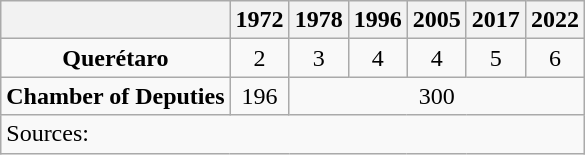<table class="wikitable" style="text-align: center">
<tr>
<th></th>
<th>1972</th>
<th>1978</th>
<th>1996</th>
<th>2005</th>
<th>2017</th>
<th>2022</th>
</tr>
<tr>
<td><strong>Querétaro</strong></td>
<td>2</td>
<td>3</td>
<td>4</td>
<td>4</td>
<td>5</td>
<td>6</td>
</tr>
<tr>
<td><strong>Chamber of Deputies</strong></td>
<td>196</td>
<td colspan=5>300</td>
</tr>
<tr>
<td colspan=7 style="text-align: left">Sources: </td>
</tr>
</table>
